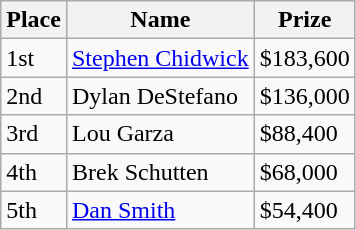<table class="wikitable">
<tr>
<th>Place</th>
<th>Name</th>
<th>Prize</th>
</tr>
<tr>
<td>1st</td>
<td> <a href='#'>Stephen Chidwick</a></td>
<td>$183,600</td>
</tr>
<tr>
<td>2nd</td>
<td> Dylan DeStefano</td>
<td>$136,000</td>
</tr>
<tr>
<td>3rd</td>
<td> Lou Garza</td>
<td>$88,400</td>
</tr>
<tr>
<td>4th</td>
<td> Brek Schutten</td>
<td>$68,000</td>
</tr>
<tr>
<td>5th</td>
<td> <a href='#'>Dan Smith</a></td>
<td>$54,400</td>
</tr>
</table>
